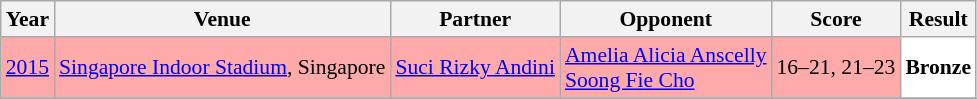<table class="sortable wikitable" style="font-size: 90%;">
<tr>
<th>Year</th>
<th>Venue</th>
<th>Partner</th>
<th>Opponent</th>
<th>Score</th>
<th>Result</th>
</tr>
<tr style="background:#FFAAAA">
<td align="center"><a href='#'>2015</a></td>
<td align="left"><a href='#'>Singapore Indoor Stadium</a>, Singapore</td>
<td align="left"> <a href='#'>Suci Rizky Andini</a></td>
<td align="left"> <a href='#'>Amelia Alicia Anscelly</a><br> <a href='#'>Soong Fie Cho</a></td>
<td align="left">16–21, 21–23</td>
<td style="text-align:left; background:white"> <strong>Bronze</strong></td>
</tr>
<tr>
</tr>
</table>
